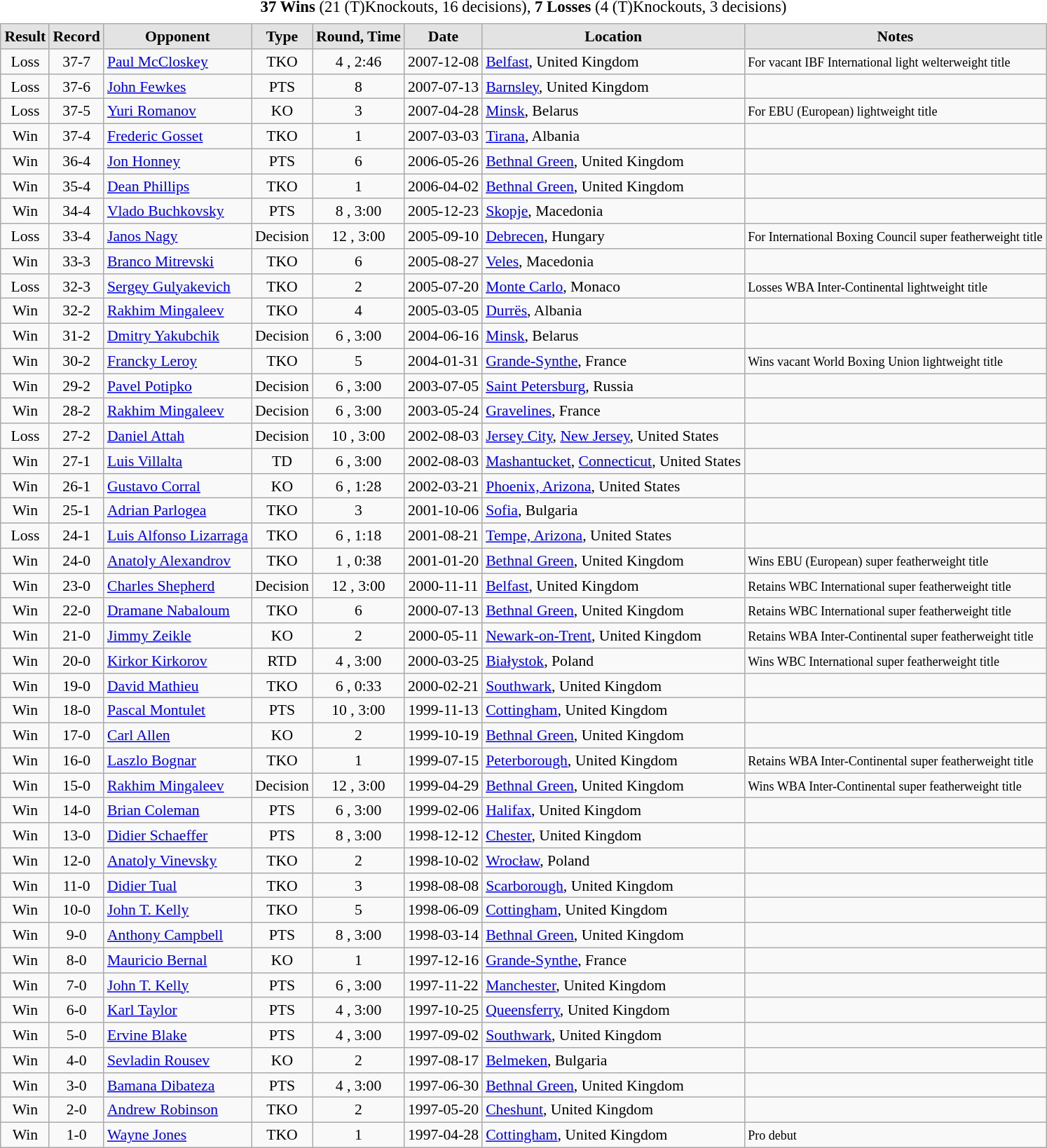<table style="margin:0.5em auto; font-size:95%;">
<tr>
<td align="center" colspan=8><strong>37 Wins</strong> (21 (T)Knockouts, 16 decisions), <strong>7 Losses</strong> (4 (T)Knockouts, 3 decisions)<br><table class="wikitable sortable" style="margin:0.5em auto; font-size:95%">
<tr>
<td align=center style="border-style: none none solid solid; background: #e3e3e3"><strong>Result</strong></td>
<td align=center style="border-style: none none solid solid; background: #e3e3e3"><strong>Record</strong></td>
<td align=center style="border-style: none none solid solid; background: #e3e3e3"><strong>Opponent</strong></td>
<td align=center style="border-style: none none solid solid; background: #e3e3e3"><strong>Type</strong></td>
<td align=center style="border-style: none none solid solid; background: #e3e3e3"><strong>Round, Time</strong></td>
<td align=center style="border-style: none none solid solid; background: #e3e3e3"><strong>Date</strong></td>
<td align=center style="border-style: none none solid solid; background: #e3e3e3"><strong>Location</strong></td>
<td align=center style="border-style: none none solid solid; background: #e3e3e3"><strong>Notes</strong></td>
</tr>
<tr align=center>
<td>Loss</td>
<td>37-7</td>
<td align=left> <a href='#'>Paul McCloskey</a></td>
<td>TKO</td>
<td>4 , 2:46</td>
<td>2007-12-08</td>
<td align=left> <a href='#'>Belfast</a>, United Kingdom</td>
<td align=left><small>For vacant IBF International light welterweight title</small></td>
</tr>
<tr align=center>
<td>Loss</td>
<td>37-6</td>
<td align=left> <a href='#'>John Fewkes</a></td>
<td>PTS</td>
<td>8 </td>
<td>2007-07-13</td>
<td align=left> <a href='#'>Barnsley</a>, United Kingdom</td>
<td align=left></td>
</tr>
<tr align=center>
<td>Loss</td>
<td>37-5</td>
<td align=left> <a href='#'>Yuri Romanov</a></td>
<td>KO</td>
<td>3 </td>
<td>2007-04-28</td>
<td align=left> <a href='#'>Minsk</a>, Belarus</td>
<td align=left><small> For EBU (European) lightweight title </small></td>
</tr>
<tr align=center>
<td>Win</td>
<td>37-4</td>
<td align=left> <a href='#'>Frederic Gosset</a></td>
<td>TKO</td>
<td>1 </td>
<td>2007-03-03</td>
<td align=left> <a href='#'>Tirana</a>, Albania</td>
<td align=left></td>
</tr>
<tr align=center>
<td>Win</td>
<td>36-4</td>
<td align=left> <a href='#'>Jon Honney</a></td>
<td>PTS</td>
<td>6 </td>
<td>2006-05-26</td>
<td align=left> <a href='#'>Bethnal Green</a>, United Kingdom</td>
<td align=left></td>
</tr>
<tr align=center>
<td>Win</td>
<td>35-4</td>
<td align=left> <a href='#'>Dean Phillips</a></td>
<td>TKO</td>
<td>1 </td>
<td>2006-04-02</td>
<td align=left> <a href='#'>Bethnal Green</a>, United Kingdom</td>
<td align=left></td>
</tr>
<tr align=center>
<td>Win</td>
<td>34-4</td>
<td align=left> <a href='#'>Vlado Buchkovsky</a></td>
<td>PTS</td>
<td>8 , 3:00</td>
<td>2005-12-23</td>
<td align=left> <a href='#'>Skopje</a>, Macedonia</td>
<td align=left></td>
</tr>
<tr align=center>
<td>Loss</td>
<td>33-4</td>
<td align=left> <a href='#'>Janos Nagy</a></td>
<td>Decision </td>
<td>12 , 3:00</td>
<td>2005-09-10</td>
<td align=left> <a href='#'>Debrecen</a>, Hungary</td>
<td align=left><small>For International Boxing Council super featherweight title</small></td>
</tr>
<tr align=center>
<td>Win</td>
<td>33-3</td>
<td align=left> <a href='#'>Branco Mitrevski</a></td>
<td>TKO</td>
<td>6 </td>
<td>2005-08-27</td>
<td align=left> <a href='#'>Veles</a>, Macedonia</td>
<td align=left></td>
</tr>
<tr align=center>
<td>Loss</td>
<td>32-3</td>
<td align=left> <a href='#'>Sergey Gulyakevich</a></td>
<td>TKO</td>
<td>2 </td>
<td>2005-07-20</td>
<td align=left> <a href='#'>Monte Carlo</a>, Monaco</td>
<td align=left><small>Losses WBA Inter-Continental lightweight title </small></td>
</tr>
<tr align=center>
<td>Win</td>
<td>32-2</td>
<td align=left> <a href='#'>Rakhim Mingaleev</a></td>
<td>TKO</td>
<td>4 </td>
<td>2005-03-05</td>
<td align=left> <a href='#'>Durrës</a>, Albania</td>
<td align=left></td>
</tr>
<tr align=center>
<td>Win</td>
<td>31-2</td>
<td align=left> <a href='#'>Dmitry Yakubchik</a></td>
<td>Decision </td>
<td>6 , 3:00</td>
<td>2004-06-16</td>
<td align=left> <a href='#'>Minsk</a>, Belarus</td>
<td align=left></td>
</tr>
<tr align=center>
<td>Win</td>
<td>30-2</td>
<td align=left> <a href='#'>Francky Leroy</a></td>
<td>TKO</td>
<td>5 </td>
<td>2004-01-31</td>
<td align=left> <a href='#'>Grande-Synthe</a>, France</td>
<td align=left><small> Wins vacant World Boxing Union lightweight title </small></td>
</tr>
<tr align=center>
<td>Win</td>
<td>29-2</td>
<td align=left> <a href='#'>Pavel Potipko</a></td>
<td>Decision </td>
<td>6 , 3:00</td>
<td>2003-07-05</td>
<td align=left> <a href='#'>Saint Petersburg</a>, Russia</td>
<td align=left></td>
</tr>
<tr align=center>
<td>Win</td>
<td>28-2</td>
<td align=left> <a href='#'>Rakhim Mingaleev</a></td>
<td>Decision </td>
<td>6 , 3:00</td>
<td>2003-05-24</td>
<td align=left> <a href='#'>Gravelines</a>, France</td>
<td align=left></td>
</tr>
<tr align=center>
<td>Loss</td>
<td>27-2</td>
<td align=left> <a href='#'>Daniel Attah</a></td>
<td>Decision </td>
<td>10 , 3:00</td>
<td>2002-08-03</td>
<td align=left> <a href='#'>Jersey City</a>, <a href='#'>New Jersey</a>, United States</td>
<td align=left></td>
</tr>
<tr align=center>
<td>Win</td>
<td>27-1</td>
<td align=left> <a href='#'>Luis Villalta</a></td>
<td>TD</td>
<td>6 , 3:00</td>
<td>2002-08-03</td>
<td align=left> <a href='#'>Mashantucket</a>, <a href='#'>Connecticut</a>, United States</td>
<td align=left></td>
</tr>
<tr align=center>
<td>Win</td>
<td>26-1</td>
<td align=left> <a href='#'>Gustavo Corral</a></td>
<td>KO</td>
<td>6 , 1:28</td>
<td>2002-03-21</td>
<td align=left> <a href='#'>Phoenix, Arizona</a>, United States</td>
<td align=left></td>
</tr>
<tr align=center>
<td>Win</td>
<td>25-1</td>
<td align=left> <a href='#'>Adrian Parlogea</a></td>
<td>TKO</td>
<td>3 </td>
<td>2001-10-06</td>
<td align=left> <a href='#'>Sofia</a>, Bulgaria</td>
<td align=left></td>
</tr>
<tr align=center>
<td>Loss</td>
<td>24-1</td>
<td align=left> <a href='#'>Luis Alfonso Lizarraga</a></td>
<td>TKO</td>
<td>6 , 1:18</td>
<td>2001-08-21</td>
<td align=left> <a href='#'>Tempe, Arizona</a>, United States</td>
<td align=left></td>
</tr>
<tr align=center>
<td>Win</td>
<td>24-0</td>
<td align=left> <a href='#'>Anatoly Alexandrov</a></td>
<td>TKO</td>
<td>1 , 0:38</td>
<td>2001-01-20</td>
<td align=left> <a href='#'>Bethnal Green</a>, United Kingdom</td>
<td align=left><small>Wins EBU (European) super featherweight title</small></td>
</tr>
<tr align=center>
<td>Win</td>
<td>23-0</td>
<td align=left> <a href='#'>Charles Shepherd</a></td>
<td>Decision </td>
<td>12 , 3:00</td>
<td>2000-11-11</td>
<td align=left> <a href='#'>Belfast</a>, United Kingdom</td>
<td align=left><small>Retains WBC International super featherweight title</small></td>
</tr>
<tr align=center>
<td>Win</td>
<td>22-0</td>
<td align=left> <a href='#'>Dramane Nabaloum</a></td>
<td>TKO</td>
<td>6 </td>
<td>2000-07-13</td>
<td align=left> <a href='#'>Bethnal Green</a>, United Kingdom</td>
<td align=left><small>Retains WBC International super featherweight title</small></td>
</tr>
<tr align=center>
<td>Win</td>
<td>21-0</td>
<td align=left> <a href='#'>Jimmy Zeikle</a></td>
<td>KO</td>
<td>2 </td>
<td>2000-05-11</td>
<td align=left> <a href='#'>Newark-on-Trent</a>, United Kingdom</td>
<td align=left><small>Retains WBA Inter-Continental super featherweight title</small></td>
</tr>
<tr align=center>
<td>Win</td>
<td>20-0</td>
<td align=left> <a href='#'>Kirkor Kirkorov</a></td>
<td>RTD</td>
<td>4 , 3:00</td>
<td>2000-03-25</td>
<td align=left> <a href='#'>Białystok</a>, Poland</td>
<td align=left><small>Wins WBC International super featherweight title</small></td>
</tr>
<tr align=center>
<td>Win</td>
<td>19-0</td>
<td align=left> <a href='#'>David Mathieu</a></td>
<td>TKO</td>
<td>6 , 0:33</td>
<td>2000-02-21</td>
<td align=left> <a href='#'>Southwark</a>, United Kingdom</td>
<td align=left></td>
</tr>
<tr align=center>
<td>Win</td>
<td>18-0</td>
<td align=left> <a href='#'>Pascal Montulet</a></td>
<td>PTS</td>
<td>10 , 3:00</td>
<td>1999-11-13</td>
<td align=left> <a href='#'>Cottingham</a>, United Kingdom</td>
<td align=left></td>
</tr>
<tr align=center>
<td>Win</td>
<td>17-0</td>
<td align=left> <a href='#'>Carl Allen</a></td>
<td>KO</td>
<td>2 </td>
<td>1999-10-19</td>
<td align=left> <a href='#'>Bethnal Green</a>, United Kingdom</td>
<td align=left></td>
</tr>
<tr align=center>
<td>Win</td>
<td>16-0</td>
<td align=left> <a href='#'>Laszlo Bognar</a></td>
<td>TKO</td>
<td>1 </td>
<td>1999-07-15</td>
<td align=left> <a href='#'>Peterborough</a>, United Kingdom</td>
<td align=left><small> Retains WBA Inter-Continental super featherweight title </small></td>
</tr>
<tr align=center>
<td>Win</td>
<td>15-0</td>
<td align=left> <a href='#'>Rakhim Mingaleev</a></td>
<td>Decision </td>
<td>12 , 3:00</td>
<td>1999-04-29</td>
<td align=left> <a href='#'>Bethnal Green</a>, United Kingdom</td>
<td align=left><small> Wins WBA Inter-Continental super featherweight title </small></td>
</tr>
<tr align=center>
<td>Win</td>
<td>14-0</td>
<td align=left> <a href='#'>Brian Coleman</a></td>
<td>PTS</td>
<td>6 , 3:00</td>
<td>1999-02-06</td>
<td align=left> <a href='#'>Halifax</a>, United Kingdom</td>
<td align=left></td>
</tr>
<tr align=center>
<td>Win</td>
<td>13-0</td>
<td align=left> <a href='#'>Didier Schaeffer</a></td>
<td>PTS</td>
<td>8 , 3:00</td>
<td>1998-12-12</td>
<td align=left> <a href='#'>Chester</a>, United Kingdom</td>
<td align=left></td>
</tr>
<tr align=center>
<td>Win</td>
<td>12-0</td>
<td align=left> <a href='#'>Anatoly Vinevsky</a></td>
<td>TKO</td>
<td>2 </td>
<td>1998-10-02</td>
<td align=left> <a href='#'>Wrocław</a>, Poland</td>
<td align=left></td>
</tr>
<tr align=center>
<td>Win</td>
<td>11-0</td>
<td align=left> <a href='#'>Didier Tual</a></td>
<td>TKO</td>
<td>3 </td>
<td>1998-08-08</td>
<td align=left> <a href='#'>Scarborough</a>, United Kingdom</td>
<td align=left></td>
</tr>
<tr align=center>
<td>Win</td>
<td>10-0</td>
<td align=left> <a href='#'>John T. Kelly</a></td>
<td>TKO</td>
<td>5 </td>
<td>1998-06-09</td>
<td align=left> <a href='#'>Cottingham</a>, United Kingdom</td>
<td align=left></td>
</tr>
<tr align=center>
<td>Win</td>
<td>9-0</td>
<td align=left> <a href='#'>Anthony Campbell</a></td>
<td>PTS</td>
<td>8 , 3:00</td>
<td>1998-03-14</td>
<td align=left> <a href='#'>Bethnal Green</a>, United Kingdom</td>
<td align=left></td>
</tr>
<tr align=center>
<td>Win</td>
<td>8-0</td>
<td align=left> <a href='#'>Mauricio Bernal</a></td>
<td>KO</td>
<td>1 </td>
<td>1997-12-16</td>
<td align=left> <a href='#'>Grande-Synthe</a>, France</td>
<td align=left></td>
</tr>
<tr align=center>
<td>Win</td>
<td>7-0</td>
<td align=left> <a href='#'>John T. Kelly</a></td>
<td>PTS</td>
<td>6 , 3:00</td>
<td>1997-11-22</td>
<td align=left> <a href='#'>Manchester</a>, United Kingdom</td>
<td align=left></td>
</tr>
<tr align=center>
<td>Win</td>
<td>6-0</td>
<td align=left> <a href='#'>Karl Taylor</a></td>
<td>PTS</td>
<td>4 , 3:00</td>
<td>1997-10-25</td>
<td align=left> <a href='#'>Queensferry</a>, United Kingdom</td>
<td align=left></td>
</tr>
<tr align=center>
<td>Win</td>
<td>5-0</td>
<td align=left> <a href='#'>Ervine Blake</a></td>
<td>PTS</td>
<td>4 , 3:00</td>
<td>1997-09-02</td>
<td align=left> <a href='#'>Southwark</a>, United Kingdom</td>
<td align=left></td>
</tr>
<tr align=center>
<td>Win</td>
<td>4-0</td>
<td align=left> <a href='#'>Sevladin Rousev</a></td>
<td>KO</td>
<td>2 </td>
<td>1997-08-17</td>
<td align=left> <a href='#'>Belmeken</a>, Bulgaria</td>
<td align=left></td>
</tr>
<tr align=center>
<td>Win</td>
<td>3-0</td>
<td align=left> <a href='#'>Bamana Dibateza</a></td>
<td>PTS</td>
<td>4 , 3:00</td>
<td>1997-06-30</td>
<td align=left> <a href='#'>Bethnal Green</a>, United Kingdom</td>
<td align=left></td>
</tr>
<tr align=center>
<td>Win</td>
<td>2-0</td>
<td align=left> <a href='#'>Andrew Robinson</a></td>
<td>TKO</td>
<td>2 </td>
<td>1997-05-20</td>
<td align=left> <a href='#'>Cheshunt</a>, United Kingdom</td>
<td align=left></td>
</tr>
<tr align=center>
<td>Win</td>
<td>1-0</td>
<td align=left> <a href='#'>Wayne Jones</a></td>
<td>TKO</td>
<td>1 </td>
<td>1997-04-28</td>
<td align=left> <a href='#'>Cottingham</a>, United Kingdom</td>
<td align=left><small>Pro debut</small></td>
</tr>
</table>
</td>
</tr>
</table>
